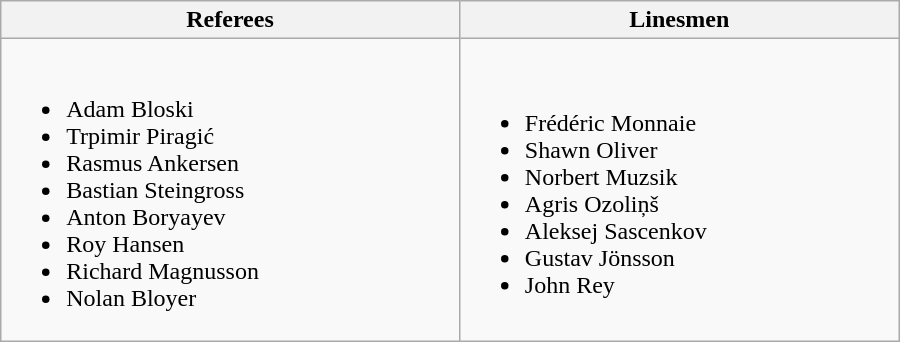<table class="wikitable" width=600px>
<tr>
<th>Referees</th>
<th>Linesmen</th>
</tr>
<tr>
<td><br><ul><li> Adam Bloski</li><li> Trpimir Piragić</li><li> Rasmus Ankersen</li><li> Bastian Steingross</li><li> Anton Boryayev</li><li> Roy Hansen</li><li> Richard Magnusson</li><li> Nolan Bloyer</li></ul></td>
<td><br><ul><li> Frédéric Monnaie</li><li> Shawn Oliver</li><li> Norbert Muzsik</li><li> Agris Ozoliņš</li><li> Aleksej Sascenkov</li><li> Gustav Jönsson</li><li> John Rey</li></ul></td>
</tr>
</table>
